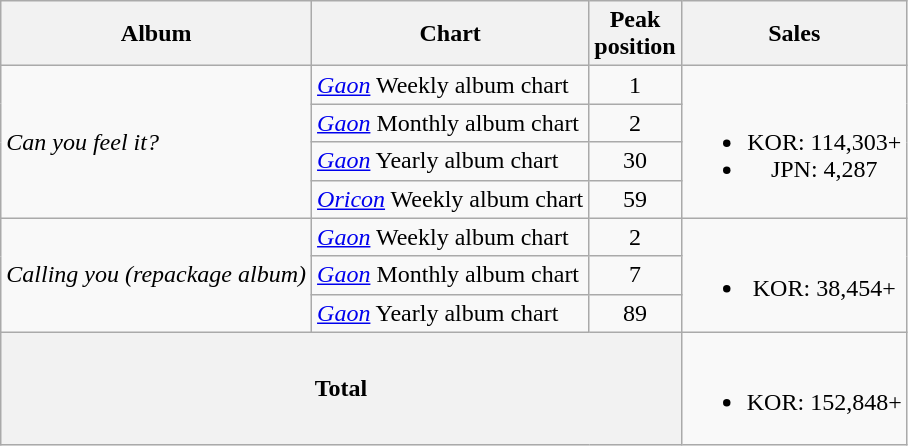<table class="wikitable">
<tr>
<th>Album</th>
<th>Chart</th>
<th>Peak<br>position</th>
<th style="text-align:center;">Sales</th>
</tr>
<tr>
<td rowspan="4"><em>Can you feel it?</em></td>
<td><em><a href='#'>Gaon</a></em> Weekly album chart</td>
<td align="center">1</td>
<td rowspan="4" align="center"><br><ul><li>KOR: 114,303+</li><li>JPN: 4,287</li></ul></td>
</tr>
<tr>
<td><em><a href='#'>Gaon</a></em> Monthly album chart</td>
<td align="center">2</td>
</tr>
<tr>
<td><em><a href='#'>Gaon</a></em> Yearly album chart</td>
<td align="center">30</td>
</tr>
<tr>
<td><em><a href='#'>Oricon</a></em> Weekly album chart</td>
<td align="center">59</td>
</tr>
<tr>
<td rowspan="3"><em>Calling you (repackage album)</em></td>
<td><em><a href='#'>Gaon</a></em> Weekly album chart</td>
<td align="center">2</td>
<td rowspan="3" align="center"><br><ul><li>KOR: 38,454+</li></ul></td>
</tr>
<tr>
<td><em><a href='#'>Gaon</a></em> Monthly album chart</td>
<td align="center">7</td>
</tr>
<tr>
<td><em><a href='#'>Gaon</a></em> Yearly album chart</td>
<td align="center">89</td>
</tr>
<tr>
<th scope="row" colspan="3">Total</th>
<td align="center"><br><ul><li>KOR: 152,848+</li></ul></td>
</tr>
</table>
